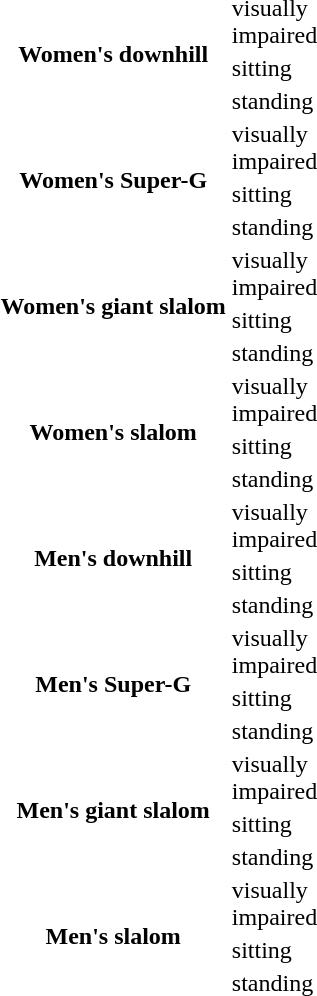<table>
<tr>
<th scope="row" rowspan="3">Women's downhill<br></th>
<td>visually <br>impaired</td>
<td></td>
<td></td>
<td></td>
</tr>
<tr>
<td>sitting</td>
<td></td>
<td></td>
<td></td>
</tr>
<tr>
<td>standing</td>
<td></td>
<td></td>
<td></td>
</tr>
<tr>
<th scope="row" rowspan="3">Women's Super-G<br></th>
<td>visually <br>impaired</td>
<td></td>
<td></td>
<td></td>
</tr>
<tr>
<td>sitting</td>
<td></td>
<td></td>
<td></td>
</tr>
<tr>
<td>standing</td>
<td></td>
<td></td>
<td></td>
</tr>
<tr>
<th scope="row" rowspan="3">Women's giant slalom<br></th>
<td>visually <br>impaired</td>
<td></td>
<td></td>
<td></td>
</tr>
<tr>
<td>sitting</td>
<td></td>
<td></td>
<td></td>
</tr>
<tr>
<td>standing</td>
<td></td>
<td></td>
<td></td>
</tr>
<tr>
<th scope="row" rowspan="3">Women's slalom<br></th>
<td>visually <br>impaired</td>
<td></td>
<td></td>
<td></td>
</tr>
<tr>
<td>sitting</td>
<td></td>
<td></td>
<td></td>
</tr>
<tr>
<td>standing</td>
<td></td>
<td></td>
<td></td>
</tr>
<tr>
<th scope="row" rowspan="3">Men's downhill<br></th>
<td>visually <br>impaired</td>
<td></td>
<td></td>
<td></td>
</tr>
<tr>
<td>sitting</td>
<td></td>
<td></td>
<td></td>
</tr>
<tr>
<td>standing</td>
<td></td>
<td></td>
<td></td>
</tr>
<tr>
<th scope="row" rowspan="3">Men's Super-G<br></th>
<td>visually <br>impaired</td>
<td></td>
<td></td>
<td></td>
</tr>
<tr>
<td>sitting</td>
<td></td>
<td></td>
<td></td>
</tr>
<tr>
<td>standing</td>
<td></td>
<td></td>
<td></td>
</tr>
<tr>
<th scope="row" rowspan="3">Men's giant slalom<br></th>
<td>visually <br>impaired</td>
<td></td>
<td></td>
<td></td>
</tr>
<tr>
<td>sitting</td>
<td></td>
<td></td>
<td></td>
</tr>
<tr>
<td>standing</td>
<td></td>
<td></td>
<td></td>
</tr>
<tr>
<th scope="row" rowspan="3">Men's slalom<br></th>
<td>visually <br>impaired</td>
<td></td>
<td></td>
<td></td>
</tr>
<tr>
<td>sitting</td>
<td></td>
<td></td>
<td></td>
</tr>
<tr>
<td>standing</td>
<td></td>
<td></td>
<td></td>
</tr>
</table>
